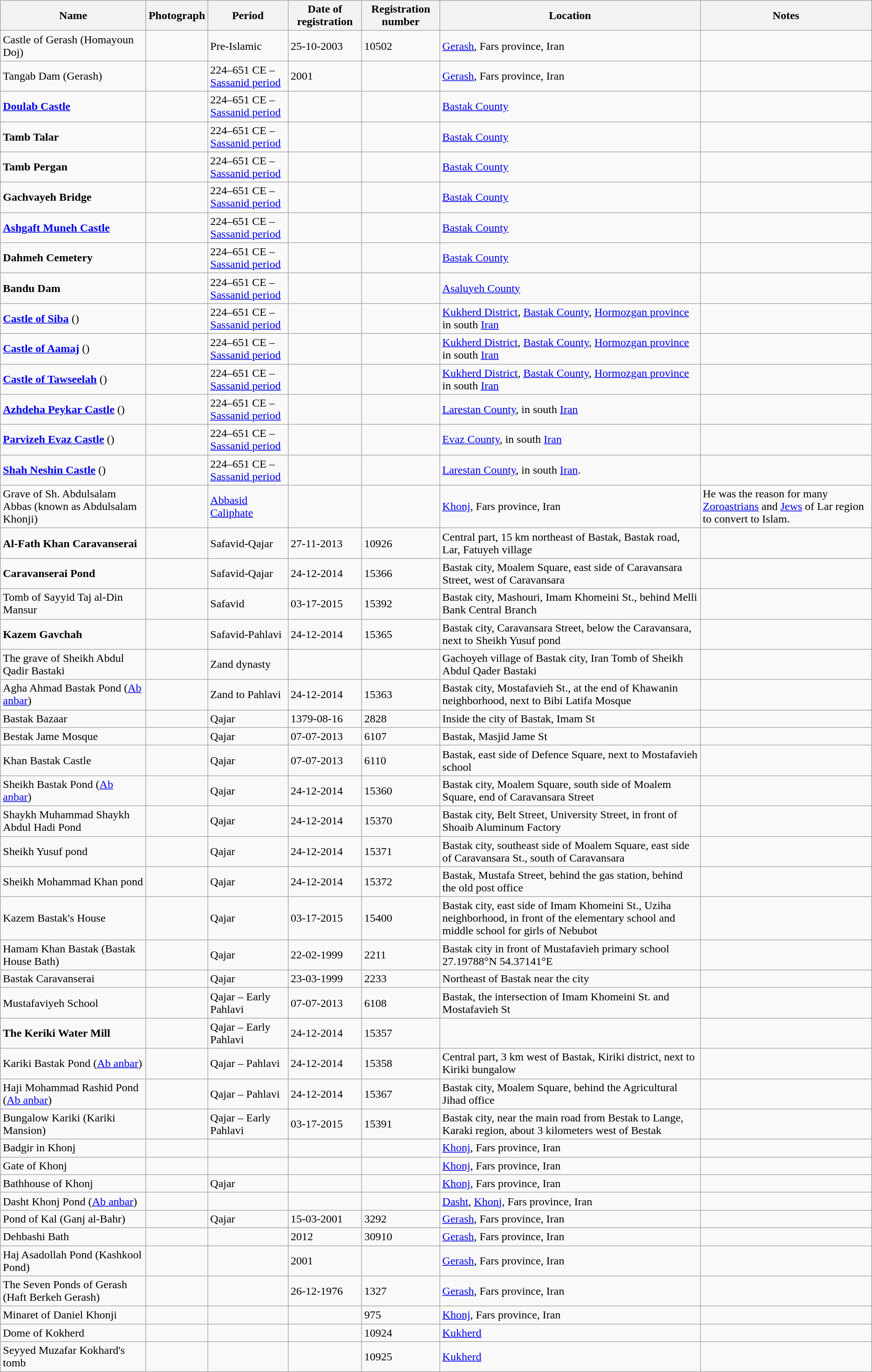<table class="wikitable">
<tr>
<th>Name</th>
<th>Photograph</th>
<th>Period</th>
<th>Date of registration</th>
<th>Registration number</th>
<th>Location</th>
<th>Notes</th>
</tr>
<tr>
<td>Castle of Gerash (Homayoun Doj)</td>
<td></td>
<td>Pre-Islamic</td>
<td>25-10-2003</td>
<td>10502</td>
<td><a href='#'>Gerash</a>, Fars province, Iran</td>
<td></td>
</tr>
<tr>
<td>Tangab Dam (Gerash)</td>
<td></td>
<td>224–651 CE – <a href='#'>Sassanid period</a></td>
<td>2001</td>
<td></td>
<td><a href='#'>Gerash</a>, Fars province, Iran</td>
<td></td>
</tr>
<tr>
<td><strong><a href='#'>Doulab Castle</a></strong></td>
<td></td>
<td>224–651 CE – <a href='#'>Sassanid period</a></td>
<td></td>
<td></td>
<td><a href='#'>Bastak County</a></td>
<td></td>
</tr>
<tr>
<td><strong>Tamb Talar</strong></td>
<td></td>
<td>224–651 CE – <a href='#'>Sassanid period</a></td>
<td></td>
<td></td>
<td><a href='#'>Bastak County</a></td>
<td></td>
</tr>
<tr>
<td><strong>Tamb Pergan</strong></td>
<td></td>
<td>224–651 CE – <a href='#'>Sassanid period</a></td>
<td></td>
<td></td>
<td><a href='#'>Bastak County</a></td>
<td></td>
</tr>
<tr>
<td><strong>Gachvayeh Bridge</strong></td>
<td></td>
<td>224–651 CE – <a href='#'>Sassanid period</a></td>
<td></td>
<td></td>
<td><a href='#'>Bastak County</a></td>
<td></td>
</tr>
<tr>
<td><strong><a href='#'>Ashgaft Muneh Castle</a></strong></td>
<td></td>
<td>224–651 CE – <a href='#'>Sassanid period</a></td>
<td></td>
<td></td>
<td><a href='#'>Bastak County</a></td>
<td></td>
</tr>
<tr>
<td><strong>Dahmeh Cemetery</strong></td>
<td></td>
<td>224–651 CE – <a href='#'>Sassanid period</a></td>
<td></td>
<td></td>
<td><a href='#'>Bastak County</a></td>
<td></td>
</tr>
<tr>
<td><strong>Bandu Dam</strong></td>
<td></td>
<td>224–651 CE – <a href='#'>Sassanid period</a></td>
<td></td>
<td></td>
<td><a href='#'>Asaluyeh County</a></td>
<td></td>
</tr>
<tr>
<td><a href='#'><strong>Castle of Siba</strong></a> ()</td>
<td></td>
<td>224–651 CE – <a href='#'>Sassanid period</a></td>
<td></td>
<td></td>
<td><a href='#'>Kukherd District</a>, <a href='#'>Bastak County</a>, <a href='#'>Hormozgan province</a> in south <a href='#'>Iran</a></td>
<td></td>
</tr>
<tr>
<td><a href='#'><strong>Castle of Aamaj</strong></a> ()</td>
<td></td>
<td>224–651 CE – <a href='#'>Sassanid period</a></td>
<td></td>
<td></td>
<td><a href='#'>Kukherd District</a>, <a href='#'>Bastak County</a>, <a href='#'>Hormozgan province</a> in south <a href='#'>Iran</a></td>
<td></td>
</tr>
<tr>
<td><a href='#'><strong>Castle of Tawseelah</strong></a> ()</td>
<td></td>
<td>224–651 CE – <a href='#'>Sassanid period</a></td>
<td></td>
<td></td>
<td><a href='#'>Kukherd District</a>, <a href='#'>Bastak County</a>, <a href='#'>Hormozgan province</a> in south <a href='#'>Iran</a></td>
<td></td>
</tr>
<tr>
<td><strong><a href='#'>Azhdeha Peykar Castle</a></strong> ()</td>
<td></td>
<td>224–651 CE – <a href='#'>Sassanid period</a></td>
<td></td>
<td></td>
<td><a href='#'>Larestan County</a>, in south <a href='#'>Iran</a></td>
<td></td>
</tr>
<tr>
<td><strong><a href='#'>Parvizeh Evaz Castle</a></strong> ()</td>
<td></td>
<td>224–651 CE – <a href='#'>Sassanid period</a></td>
<td></td>
<td></td>
<td><a href='#'>Evaz County</a>, in south <a href='#'>Iran</a></td>
<td></td>
</tr>
<tr>
<td><strong><a href='#'>Shah Neshin Castle</a></strong> ()</td>
<td></td>
<td>224–651 CE – <a href='#'>Sassanid period</a></td>
<td></td>
<td></td>
<td><a href='#'>Larestan County</a>, in south <a href='#'>Iran</a>.</td>
<td></td>
</tr>
<tr>
<td>Grave of Sh. Abdulsalam Abbas (known as Abdulsalam Khonji)</td>
<td></td>
<td><a href='#'>Abbasid Caliphate</a></td>
<td></td>
<td></td>
<td><a href='#'>Khonj</a>, Fars province, Iran</td>
<td>He was the reason for many <a href='#'>Zoroastrians</a> and <a href='#'>Jews</a> of Lar region to convert to Islam.</td>
</tr>
<tr>
<td><strong>Al-Fath Khan Caravanserai</strong></td>
<td></td>
<td>Safavid-Qajar</td>
<td>27-11-2013</td>
<td>10926</td>
<td>Central part, 15 km northeast of Bastak, Bastak road, Lar, Fatuyeh village</td>
<td></td>
</tr>
<tr>
<td><strong>Caravanserai Pond</strong></td>
<td></td>
<td>Safavid-Qajar</td>
<td>24-12-2014</td>
<td>15366</td>
<td>Bastak city, Moalem Square, east side of Caravansara Street, west of Caravansara</td>
<td></td>
</tr>
<tr>
<td>Tomb of Sayyid Taj al-Din Mansur</td>
<td></td>
<td>Safavid</td>
<td>03-17-2015</td>
<td>15392</td>
<td>Bastak city, Mashouri, Imam Khomeini St., behind Melli Bank Central Branch</td>
<td></td>
</tr>
<tr>
<td><strong>Kazem Gavchah</strong></td>
<td></td>
<td>Safavid-Pahlavi</td>
<td>24-12-2014</td>
<td>15365</td>
<td>Bastak city, Caravansara Street, below the Caravansara, next to Sheikh Yusuf pond</td>
<td></td>
</tr>
<tr>
<td>The grave of Sheikh Abdul Qadir Bastaki</td>
<td></td>
<td>Zand dynasty</td>
<td></td>
<td></td>
<td>Gachoyeh village of Bastak city, Iran Tomb of Sheikh Abdul Qader Bastaki</td>
<td></td>
</tr>
<tr>
<td>Agha Ahmad Bastak Pond (<a href='#'>Ab anbar</a>)</td>
<td></td>
<td>Zand to Pahlavi</td>
<td>24-12-2014</td>
<td>15363</td>
<td>Bastak city, Mostafavieh St., at the end of Khawanin neighborhood, next to Bibi Latifa Mosque</td>
<td></td>
</tr>
<tr>
<td>Bastak Bazaar</td>
<td></td>
<td>Qajar</td>
<td>1379-08-16</td>
<td>2828</td>
<td>Inside the city of Bastak, Imam St</td>
<td></td>
</tr>
<tr>
<td>Bestak Jame Mosque</td>
<td></td>
<td>Qajar</td>
<td>07-07-2013</td>
<td>6107</td>
<td>Bastak, Masjid Jame St</td>
<td></td>
</tr>
<tr>
<td>Khan Bastak Castle</td>
<td></td>
<td>Qajar</td>
<td>07-07-2013</td>
<td>6110</td>
<td>Bastak, east side of Defence Square, next to Mostafavieh school</td>
<td></td>
</tr>
<tr>
<td>Sheikh Bastak Pond (<a href='#'>Ab anbar</a>)</td>
<td></td>
<td>Qajar</td>
<td>24-12-2014</td>
<td>15360</td>
<td>Bastak city, Moalem Square, south side of Moalem Square, end of Caravansara Street</td>
<td></td>
</tr>
<tr>
<td>Shaykh Muhammad Shaykh Abdul Hadi Pond</td>
<td></td>
<td>Qajar</td>
<td>24-12-2014</td>
<td>15370</td>
<td>Bastak city, Belt Street, University Street, in front of Shoaib Aluminum Factory</td>
<td></td>
</tr>
<tr>
<td>Sheikh Yusuf pond</td>
<td></td>
<td>Qajar</td>
<td>24-12-2014</td>
<td>15371</td>
<td>Bastak city, southeast side of Moalem Square, east side of Caravansara St., south of Caravansara</td>
<td></td>
</tr>
<tr>
<td>Sheikh Mohammad Khan pond</td>
<td></td>
<td>Qajar</td>
<td>24-12-2014</td>
<td>15372</td>
<td>Bastak, Mustafa Street, behind the gas station, behind the old post office</td>
<td></td>
</tr>
<tr>
<td>Kazem Bastak's House</td>
<td></td>
<td>Qajar</td>
<td>03-17-2015</td>
<td>15400</td>
<td>Bastak city, east side of Imam Khomeini St., Uziha neighborhood, in front of the elementary school and middle school for girls of Nebubot</td>
<td></td>
</tr>
<tr>
<td>Hamam Khan Bastak (Bastak House Bath)</td>
<td></td>
<td>Qajar</td>
<td>22-02-1999</td>
<td>2211</td>
<td>Bastak city in front of Mustafavieh primary school<br>27.19788°N 54.37141°E</td>
<td></td>
</tr>
<tr>
<td>Bastak Caravanserai</td>
<td></td>
<td>Qajar</td>
<td>23-03-1999</td>
<td>2233</td>
<td>Northeast of Bastak near the city</td>
<td></td>
</tr>
<tr>
<td>Mustafaviyeh School</td>
<td></td>
<td>Qajar – Early Pahlavi</td>
<td>07-07-2013</td>
<td>6108</td>
<td>Bastak, the intersection of Imam Khomeini St. and Mostafavieh St</td>
<td></td>
</tr>
<tr>
<td><strong>The Keriki Water Mill</strong></td>
<td></td>
<td>Qajar – Early Pahlavi</td>
<td>24-12-2014</td>
<td>15357</td>
<td></td>
<td></td>
</tr>
<tr>
<td>Kariki Bastak Pond (<a href='#'>Ab anbar</a>)</td>
<td></td>
<td>Qajar – Pahlavi</td>
<td>24-12-2014</td>
<td>15358</td>
<td>Central part, 3 km west of Bastak, Kiriki district, next to Kiriki bungalow</td>
<td></td>
</tr>
<tr>
<td>Haji Mohammad Rashid Pond (<a href='#'>Ab anbar</a>)</td>
<td></td>
<td>Qajar – Pahlavi</td>
<td>24-12-2014</td>
<td>15367</td>
<td>Bastak city, Moalem Square, behind the Agricultural Jihad office</td>
<td></td>
</tr>
<tr>
<td>Bungalow Kariki (Kariki Mansion)</td>
<td></td>
<td>Qajar – Early Pahlavi</td>
<td>03-17-2015</td>
<td>15391</td>
<td>Bastak city, near the main road from Bestak to Lange, Karaki region, about 3 kilometers west of Bestak</td>
<td></td>
</tr>
<tr>
<td>Badgir in Khonj</td>
<td></td>
<td></td>
<td></td>
<td></td>
<td><a href='#'>Khonj</a>, Fars province, Iran</td>
<td></td>
</tr>
<tr>
<td>Gate of Khonj</td>
<td></td>
<td></td>
<td></td>
<td></td>
<td><a href='#'>Khonj</a>, Fars province, Iran</td>
<td></td>
</tr>
<tr>
<td>Bathhouse of Khonj</td>
<td></td>
<td>Qajar</td>
<td></td>
<td></td>
<td><a href='#'>Khonj</a>, Fars province, Iran</td>
<td></td>
</tr>
<tr>
<td>Dasht Khonj Pond (<a href='#'>Ab anbar</a>)</td>
<td></td>
<td></td>
<td></td>
<td></td>
<td><a href='#'>Dasht</a>, <a href='#'>Khonj</a>, Fars province, Iran</td>
<td></td>
</tr>
<tr>
<td>Pond of Kal (Ganj al-Bahr)</td>
<td></td>
<td>Qajar</td>
<td>15-03-2001</td>
<td>3292</td>
<td><a href='#'>Gerash</a>, Fars province, Iran</td>
<td></td>
</tr>
<tr>
<td>Dehbashi Bath</td>
<td></td>
<td></td>
<td>2012</td>
<td>30910</td>
<td><a href='#'>Gerash</a>, Fars province, Iran</td>
<td></td>
</tr>
<tr>
<td>Haj Asadollah Pond (Kashkool Pond)</td>
<td></td>
<td></td>
<td>2001</td>
<td></td>
<td><a href='#'>Gerash</a>, Fars province, Iran</td>
<td></td>
</tr>
<tr>
<td>The Seven Ponds of Gerash (Haft Berkeh Gerash)</td>
<td></td>
<td></td>
<td>26-12-1976</td>
<td>1327</td>
<td><a href='#'>Gerash</a>, Fars province, Iran</td>
<td></td>
</tr>
<tr>
<td>Minaret of Daniel Khonji</td>
<td></td>
<td></td>
<td></td>
<td>975</td>
<td><a href='#'>Khonj</a>, Fars province, Iran</td>
<td></td>
</tr>
<tr>
<td>Dome of Kokherd</td>
<td></td>
<td></td>
<td></td>
<td>10924</td>
<td><a href='#'>Kukherd</a></td>
<td></td>
</tr>
<tr>
<td>Seyyed Muzafar Kokhard's tomb</td>
<td></td>
<td></td>
<td></td>
<td>10925</td>
<td><a href='#'>Kukherd</a></td>
<td></td>
</tr>
</table>
